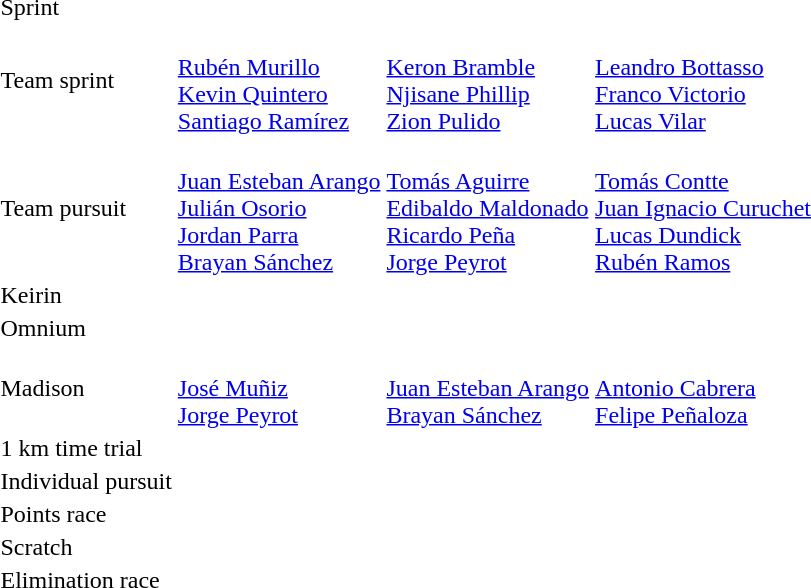<table>
<tr>
<td>Sprint</td>
<td></td>
<td></td>
<td></td>
</tr>
<tr>
<td>Team sprint</td>
<td><br><a href='#'>Rubén Murillo</a><br><a href='#'>Kevin Quintero</a><br><a href='#'>Santiago Ramírez</a></td>
<td><br><a href='#'>Keron Bramble</a><br><a href='#'>Njisane Phillip</a><br><a href='#'>Zion Pulido</a></td>
<td><br><a href='#'>Leandro Bottasso</a><br><a href='#'>Franco Victorio</a><br><a href='#'>Lucas Vilar</a></td>
</tr>
<tr>
<td>Team pursuit</td>
<td><br><a href='#'>Juan Esteban Arango</a><br><a href='#'>Julián Osorio</a><br><a href='#'>Jordan Parra</a><br><a href='#'>Brayan Sánchez</a></td>
<td><br><a href='#'>Tomás Aguirre</a><br><a href='#'>Edibaldo Maldonado</a><br><a href='#'>Ricardo Peña</a><br><a href='#'>Jorge Peyrot</a></td>
<td><br><a href='#'>Tomás Contte</a><br><a href='#'>Juan Ignacio Curuchet</a><br><a href='#'>Lucas Dundick</a><br><a href='#'>Rubén Ramos</a></td>
</tr>
<tr>
<td>Keirin</td>
<td></td>
<td></td>
<td></td>
</tr>
<tr>
<td>Omnium</td>
<td></td>
<td></td>
<td></td>
</tr>
<tr>
<td>Madison</td>
<td><br><a href='#'>José Muñiz</a><br><a href='#'>Jorge Peyrot</a></td>
<td><br><a href='#'>Juan Esteban Arango</a><br><a href='#'>Brayan Sánchez</a></td>
<td><br><a href='#'>Antonio Cabrera</a><br><a href='#'>Felipe Peñaloza</a></td>
</tr>
<tr>
<td>1 km time trial</td>
<td></td>
<td></td>
<td></td>
</tr>
<tr>
<td>Individual pursuit</td>
<td></td>
<td></td>
<td></td>
</tr>
<tr>
<td>Points race</td>
<td></td>
<td></td>
<td></td>
</tr>
<tr>
<td>Scratch</td>
<td></td>
<td></td>
<td></td>
</tr>
<tr>
<td>Elimination race</td>
<td></td>
<td></td>
<td></td>
</tr>
</table>
